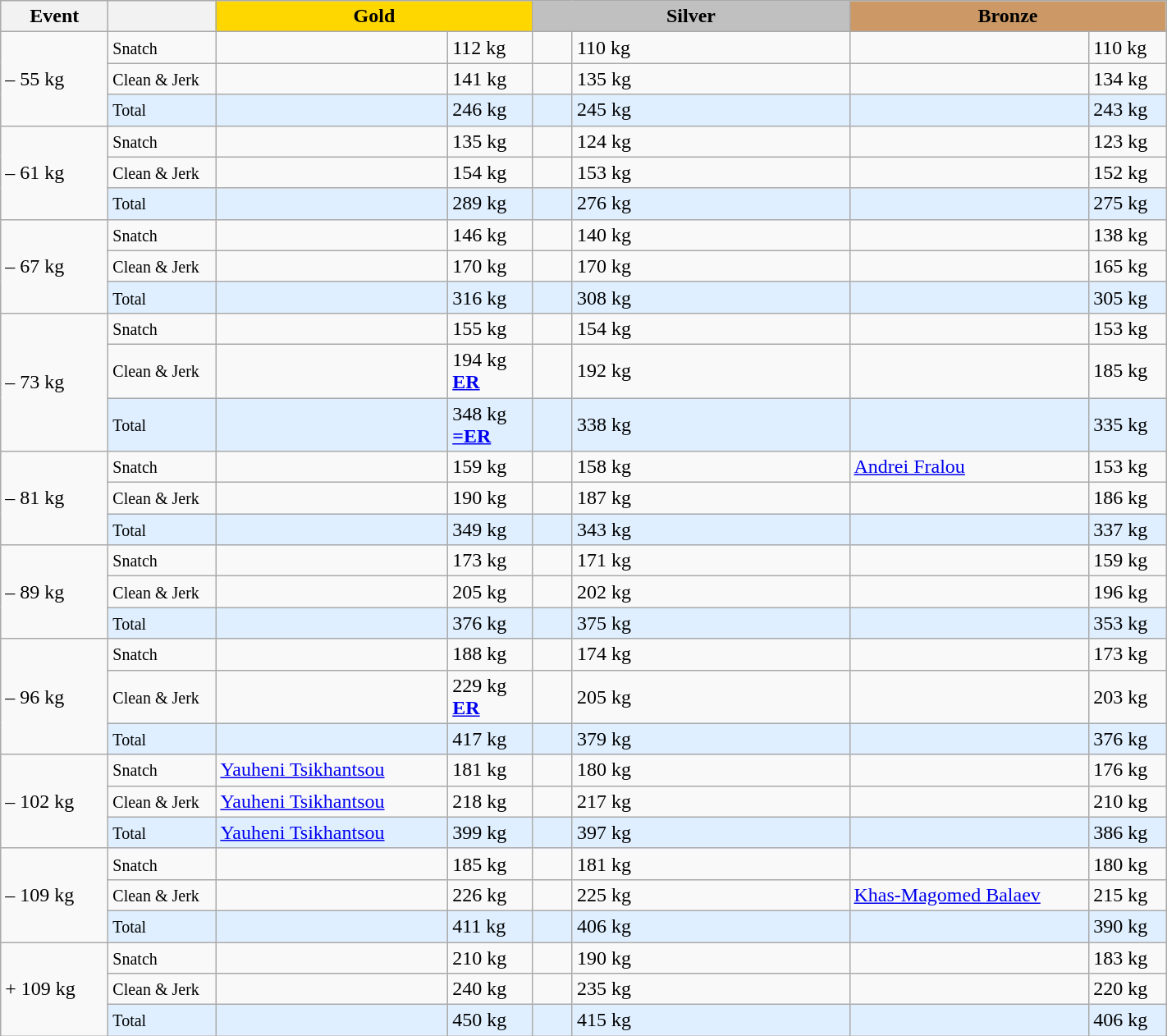<table class="wikitable">
<tr>
<th width=80>Event</th>
<th width=80></th>
<td bgcolor=gold align="center" colspan=2 width=250><strong>Gold</strong></td>
<td bgcolor=silver align="center" colspan=2 width=250><strong>Silver</strong></td>
<td bgcolor=#cc9966 colspan=2 align="center" width=250><strong>Bronze</strong></td>
</tr>
<tr>
<td rowspan=3>– 55 kg<br></td>
<td><small>Snatch</small></td>
<td></td>
<td>112 kg</td>
<td></td>
<td>110 kg</td>
<td></td>
<td>110 kg</td>
</tr>
<tr>
<td><small>Clean & Jerk</small></td>
<td></td>
<td>141 kg</td>
<td></td>
<td>135 kg</td>
<td></td>
<td>134 kg</td>
</tr>
<tr bgcolor=#dfefff>
<td><small>Total</small></td>
<td></td>
<td>246 kg</td>
<td></td>
<td>245 kg</td>
<td></td>
<td>243 kg</td>
</tr>
<tr>
<td rowspan=3>– 61 kg<br></td>
<td><small>Snatch</small></td>
<td></td>
<td>135 kg</td>
<td></td>
<td>124 kg</td>
<td></td>
<td>123 kg</td>
</tr>
<tr>
<td><small>Clean & Jerk</small></td>
<td></td>
<td>154 kg</td>
<td></td>
<td>153 kg</td>
<td></td>
<td>152 kg</td>
</tr>
<tr bgcolor=#dfefff>
<td><small>Total</small></td>
<td></td>
<td>289 kg</td>
<td></td>
<td>276 kg</td>
<td></td>
<td>275 kg</td>
</tr>
<tr>
<td rowspan=3>– 67 kg<br></td>
<td><small>Snatch</small></td>
<td></td>
<td>146 kg</td>
<td></td>
<td>140 kg</td>
<td></td>
<td>138 kg</td>
</tr>
<tr>
<td><small>Clean & Jerk</small></td>
<td></td>
<td>170 kg</td>
<td></td>
<td>170 kg</td>
<td></td>
<td>165 kg</td>
</tr>
<tr bgcolor=#dfefff>
<td><small>Total</small></td>
<td></td>
<td>316 kg</td>
<td></td>
<td>308 kg</td>
<td></td>
<td>305 kg</td>
</tr>
<tr>
<td rowspan=3>– 73 kg<br></td>
<td><small>Snatch</small></td>
<td></td>
<td>155 kg</td>
<td></td>
<td>154 kg</td>
<td></td>
<td>153 kg</td>
</tr>
<tr>
<td><small>Clean & Jerk</small></td>
<td></td>
<td>194 kg<br><strong><a href='#'>ER</a></strong></td>
<td></td>
<td>192 kg</td>
<td></td>
<td>185 kg</td>
</tr>
<tr bgcolor=#dfefff>
<td><small>Total</small></td>
<td></td>
<td>348 kg<br><strong><a href='#'>=ER</a></strong></td>
<td></td>
<td>338 kg</td>
<td></td>
<td>335 kg</td>
</tr>
<tr>
<td rowspan=3>– 81 kg<br></td>
<td><small>Snatch</small></td>
<td></td>
<td>159 kg</td>
<td></td>
<td>158 kg</td>
<td> <a href='#'>Andrei Fralou</a> </td>
<td>153 kg</td>
</tr>
<tr>
<td><small>Clean & Jerk</small></td>
<td></td>
<td>190 kg</td>
<td></td>
<td>187 kg</td>
<td></td>
<td>186 kg</td>
</tr>
<tr bgcolor=#dfefff>
<td><small>Total</small></td>
<td></td>
<td>349 kg</td>
<td></td>
<td>343 kg</td>
<td></td>
<td>337 kg</td>
</tr>
<tr>
<td rowspan=3>– 89 kg<br></td>
<td><small>Snatch</small></td>
<td></td>
<td>173 kg</td>
<td></td>
<td>171 kg</td>
<td></td>
<td>159 kg</td>
</tr>
<tr>
<td><small>Clean & Jerk</small></td>
<td></td>
<td>205 kg</td>
<td></td>
<td>202 kg</td>
<td></td>
<td>196 kg</td>
</tr>
<tr bgcolor=#dfefff>
<td><small>Total</small></td>
<td></td>
<td>376 kg</td>
<td></td>
<td>375 kg</td>
<td></td>
<td>353 kg</td>
</tr>
<tr>
<td rowspan=3>– 96 kg<br></td>
<td><small>Snatch</small></td>
<td></td>
<td>188 kg<br></td>
<td></td>
<td>174 kg</td>
<td></td>
<td>173 kg</td>
</tr>
<tr>
<td><small>Clean & Jerk</small></td>
<td></td>
<td>229 kg<br><strong><a href='#'>ER</a></strong></td>
<td></td>
<td>205 kg</td>
<td></td>
<td>203 kg</td>
</tr>
<tr bgcolor=#dfefff>
<td><small>Total</small></td>
<td></td>
<td>417 kg<br></td>
<td></td>
<td>379 kg</td>
<td></td>
<td>376 kg</td>
</tr>
<tr>
<td rowspan=3>– 102 kg<br></td>
<td><small>Snatch</small></td>
<td> <a href='#'>Yauheni Tsikhantsou</a> </td>
<td>181 kg</td>
<td></td>
<td>180 kg</td>
<td></td>
<td>176 kg</td>
</tr>
<tr>
<td><small>Clean & Jerk</small></td>
<td> <a href='#'>Yauheni Tsikhantsou</a> </td>
<td>218 kg</td>
<td></td>
<td>217 kg</td>
<td></td>
<td>210 kg</td>
</tr>
<tr bgcolor=#dfefff>
<td><small>Total</small></td>
<td> <a href='#'>Yauheni Tsikhantsou</a> </td>
<td>399 kg</td>
<td></td>
<td>397 kg</td>
<td></td>
<td>386 kg</td>
</tr>
<tr>
<td rowspan=3>– 109 kg<br></td>
<td><small>Snatch</small></td>
<td></td>
<td>185 kg</td>
<td></td>
<td>181 kg</td>
<td></td>
<td>180 kg</td>
</tr>
<tr>
<td><small>Clean & Jerk</small></td>
<td></td>
<td>226 kg</td>
<td></td>
<td>225 kg</td>
<td> <a href='#'>Khas-Magomed Balaev</a> </td>
<td>215 kg</td>
</tr>
<tr bgcolor=#dfefff>
<td><small>Total</small></td>
<td></td>
<td>411 kg</td>
<td></td>
<td>406 kg</td>
<td></td>
<td>390 kg</td>
</tr>
<tr>
<td rowspan=3>+ 109 kg<br></td>
<td><small>Snatch</small></td>
<td></td>
<td>210 kg</td>
<td></td>
<td>190 kg</td>
<td></td>
<td>183 kg</td>
</tr>
<tr>
<td><small>Clean & Jerk</small></td>
<td></td>
<td>240 kg</td>
<td></td>
<td>235 kg</td>
<td></td>
<td>220 kg</td>
</tr>
<tr bgcolor=#dfefff>
<td><small>Total</small></td>
<td></td>
<td>450 kg</td>
<td></td>
<td>415 kg</td>
<td></td>
<td>406 kg</td>
</tr>
</table>
